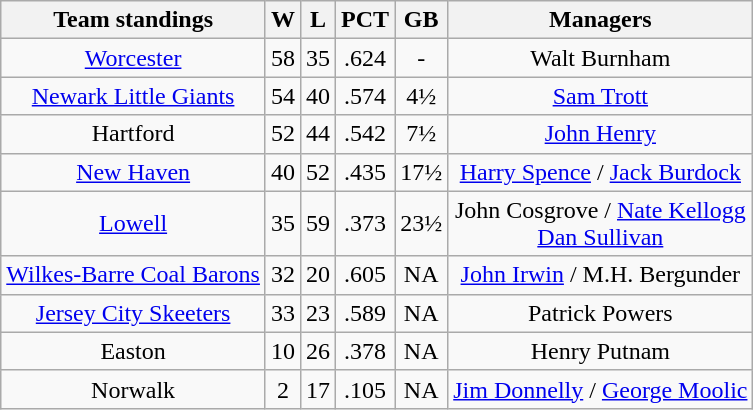<table class="wikitable" style="text-align:center">
<tr>
<th>Team standings</th>
<th>W</th>
<th>L</th>
<th>PCT</th>
<th>GB</th>
<th>Managers</th>
</tr>
<tr>
<td><a href='#'>Worcester</a></td>
<td>58</td>
<td>35</td>
<td>.624</td>
<td>-</td>
<td>Walt Burnham</td>
</tr>
<tr>
<td><a href='#'>Newark Little Giants</a></td>
<td>54</td>
<td>40</td>
<td>.574</td>
<td>4½</td>
<td><a href='#'>Sam Trott</a></td>
</tr>
<tr>
<td>Hartford</td>
<td>52</td>
<td>44</td>
<td>.542</td>
<td>7½</td>
<td><a href='#'>John Henry</a></td>
</tr>
<tr>
<td><a href='#'>New Haven</a></td>
<td>40</td>
<td>52</td>
<td>.435</td>
<td>17½</td>
<td><a href='#'>Harry Spence</a> / <a href='#'>Jack Burdock</a></td>
</tr>
<tr>
<td><a href='#'>Lowell</a></td>
<td>35</td>
<td>59</td>
<td>.373</td>
<td>23½</td>
<td>John Cosgrove / <a href='#'>Nate Kellogg</a> <br> <a href='#'>Dan Sullivan</a></td>
</tr>
<tr>
<td><a href='#'>Wilkes-Barre Coal Barons</a></td>
<td>32</td>
<td>20</td>
<td>.605</td>
<td>NA</td>
<td><a href='#'>John Irwin</a> / M.H. Bergunder</td>
</tr>
<tr>
<td><a href='#'>Jersey City Skeeters</a></td>
<td>33</td>
<td>23</td>
<td>.589</td>
<td>NA</td>
<td>Patrick Powers</td>
</tr>
<tr>
<td>Easton</td>
<td>10</td>
<td>26</td>
<td>.378</td>
<td>NA</td>
<td>Henry Putnam</td>
</tr>
<tr>
<td>Norwalk</td>
<td>2</td>
<td>17</td>
<td>.105</td>
<td>NA</td>
<td><a href='#'>Jim Donnelly</a> / <a href='#'>George Moolic</a></td>
</tr>
</table>
